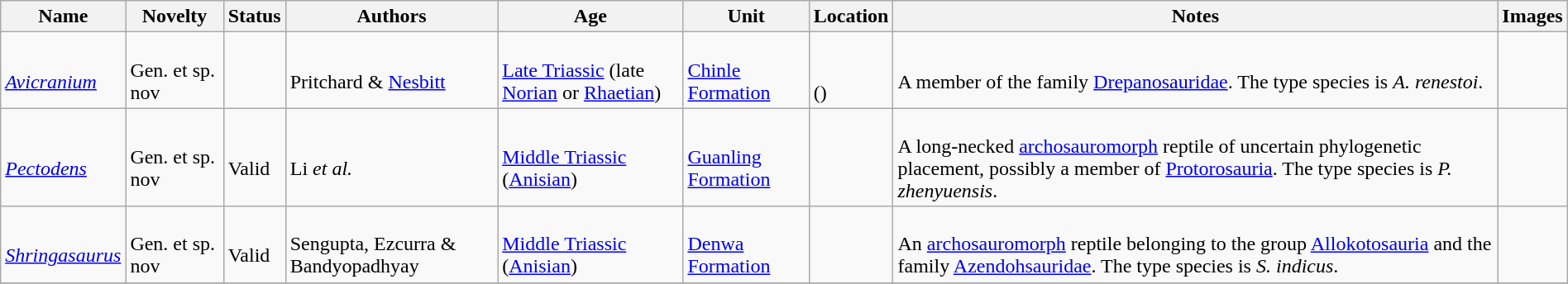<table class="wikitable sortable" align="center" width="100%">
<tr>
<th>Name</th>
<th>Novelty</th>
<th>Status</th>
<th>Authors</th>
<th>Age</th>
<th>Unit</th>
<th>Location</th>
<th>Notes</th>
<th>Images</th>
</tr>
<tr>
<td><br><em><a href='#'>Avicranium</a></em></td>
<td><br>Gen. et sp. nov</td>
<td></td>
<td><br>Pritchard & <a href='#'>Nesbitt</a></td>
<td><br><a href='#'>Late Triassic</a> (late <a href='#'>Norian</a> or <a href='#'>Rhaetian</a>)</td>
<td><br><a href='#'>Chinle Formation</a></td>
<td><br><br>()</td>
<td><br>A member of the family <a href='#'>Drepanosauridae</a>. The type species is <em>A. renestoi</em>.</td>
<td></td>
</tr>
<tr>
<td><br><em><a href='#'>Pectodens</a></em></td>
<td><br>Gen. et sp. nov</td>
<td><br>Valid</td>
<td><br>Li <em>et al.</em></td>
<td><br><a href='#'>Middle Triassic</a> (<a href='#'>Anisian</a>)</td>
<td><br><a href='#'>Guanling Formation</a></td>
<td><br></td>
<td><br>A long-necked <a href='#'>archosauromorph</a> reptile of uncertain phylogenetic placement, possibly a member of <a href='#'>Protorosauria</a>. The type species is <em>P. zhenyuensis</em>.</td>
<td></td>
</tr>
<tr>
<td><br><em><a href='#'>Shringasaurus</a></em></td>
<td><br>Gen. et sp. nov</td>
<td><br>Valid</td>
<td><br>Sengupta, Ezcurra & Bandyopadhyay</td>
<td><br><a href='#'>Middle Triassic</a> (<a href='#'>Anisian</a>)</td>
<td><br><a href='#'>Denwa Formation</a></td>
<td><br></td>
<td><br>An <a href='#'>archosauromorph</a> reptile belonging to the group <a href='#'>Allokotosauria</a> and the family <a href='#'>Azendohsauridae</a>. The type species is <em>S. indicus</em>.</td>
<td></td>
</tr>
<tr>
</tr>
</table>
